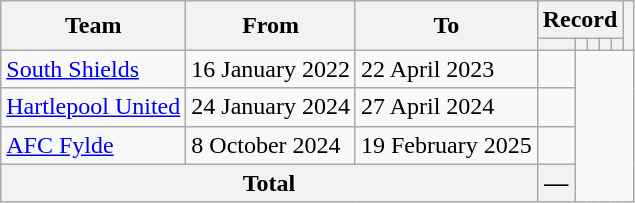<table class="wikitable" style="text-align:center">
<tr>
<th rowspan="2">Team</th>
<th rowspan="2">From</th>
<th rowspan="2">To</th>
<th colspan="5">Record</th>
<th rowspan="2"></th>
</tr>
<tr>
<th></th>
<th></th>
<th></th>
<th></th>
<th></th>
</tr>
<tr>
<td align="left"><a href='#'>South Shields</a></td>
<td align="left">16 January 2022</td>
<td align="left">22 April 2023<br></td>
<td></td>
</tr>
<tr>
<td align="left"><a href='#'>Hartlepool United</a></td>
<td align="left">24 January 2024</td>
<td align="left">27 April 2024<br></td>
<td></td>
</tr>
<tr>
<td align="left"><a href='#'>AFC Fylde</a></td>
<td align="left">8 October 2024</td>
<td align="left">19 February 2025<br></td>
<td></td>
</tr>
<tr>
<th colspan="3">Total<br></th>
<th>—</th>
</tr>
</table>
